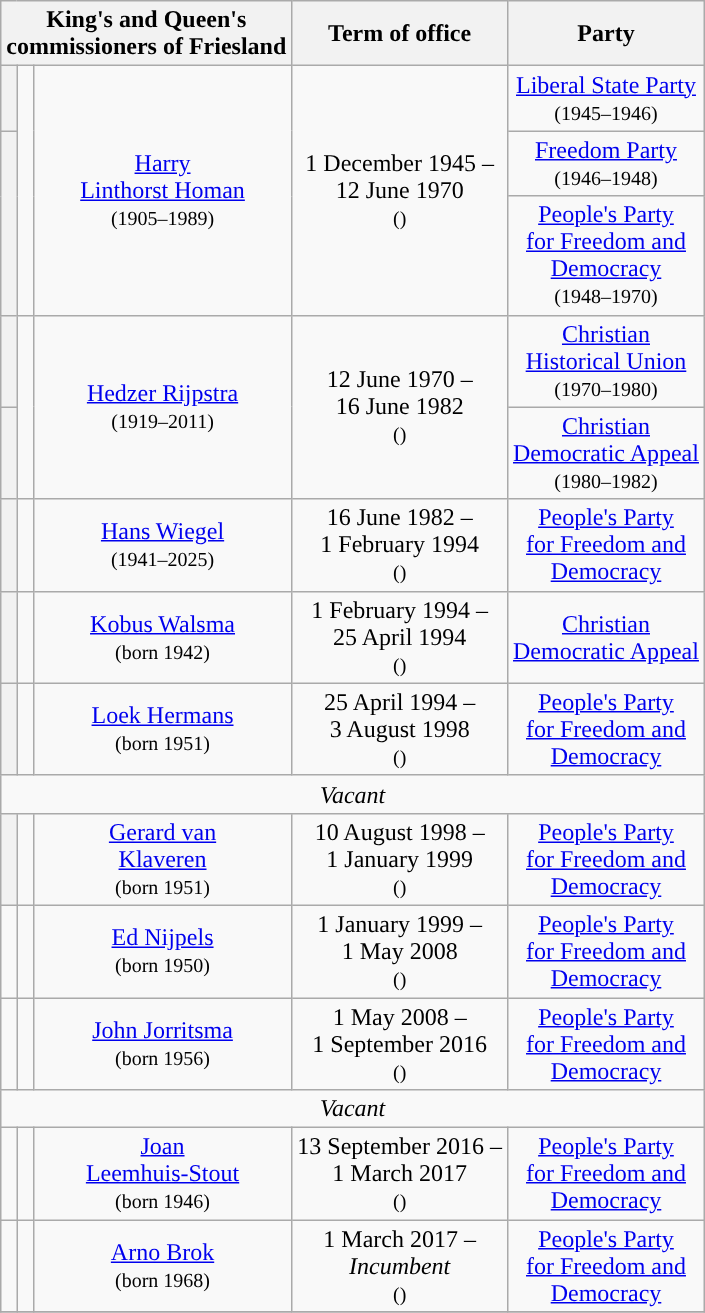<table class="wikitable" style="text-align:center">
<tr>
<th colspan=3>King's and Queen's <br> commissioners of Friesland</th>
<th>Term of office</th>
<th>Party</th>
</tr>
<tr>
<th style="background:"></th>
<td rowspan=3></td>
<td rowspan=3><a href='#'>Harry <br> Linthorst Homan</a> <br> <small>(1905–1989)</small></td>
<td rowspan=3>1 December 1945 – <br> 12 June 1970 <br> <small>()</small> <br> </td>
<td><a href='#'>Liberal State Party</a> <br> <small>(1945–1946)</small></td>
</tr>
<tr>
<th rowspan=2 style="background:"></th>
<td><a href='#'>Freedom Party</a> <br> <small>(1946–1948)</small></td>
</tr>
<tr>
<td><a href='#'>People's Party <br> for Freedom and <br> Democracy</a> <br> <small>(1948–1970)</small></td>
</tr>
<tr>
<th style="background:"></th>
<td rowspan=2></td>
<td rowspan=2><a href='#'>Hedzer Rijpstra</a> <br> <small>(1919–2011)</small></td>
<td rowspan=2>12 June 1970 – <br> 16 June 1982 <br> <small>()</small> <br> </td>
<td><a href='#'>Christian <br> Historical Union</a> <br> <small>(1970–1980)</small></td>
</tr>
<tr>
<th style="background:"></th>
<td><a href='#'>Christian <br> Democratic Appeal</a> <br> <small>(1980–1982)</small></td>
</tr>
<tr>
<th style="background:"></th>
<td></td>
<td><a href='#'>Hans Wiegel</a> <br> <small>(1941–2025)</small></td>
<td>16 June 1982 – <br> 1 February 1994 <br> <small>()</small> <br> </td>
<td><a href='#'>People's Party <br> for Freedom and <br> Democracy</a></td>
</tr>
<tr>
<th style="background:"></th>
<td></td>
<td><a href='#'>Kobus Walsma</a> <br> <small>(born 1942)</small></td>
<td>1 February 1994 – <br> 25 April 1994 <br> <small>()</small> <br> </td>
<td><a href='#'>Christian <br> Democratic Appeal</a></td>
</tr>
<tr>
<th style="background:"></th>
<td></td>
<td><a href='#'>Loek Hermans</a> <br> <small>(born 1951)</small></td>
<td>25 April 1994 – <br> 3 August 1998 <br> <small>()</small> <br> </td>
<td><a href='#'>People's Party <br> for Freedom and <br> Democracy</a></td>
</tr>
<tr>
<td colspan=5><em>Vacant</em></td>
</tr>
<tr>
<th style="background:"></th>
<td></td>
<td><a href='#'>Gerard van <br> Klaveren</a> <br> <small>(born 1951)</small></td>
<td>10 August 1998 – <br> 1 January 1999 <br> <small>()</small> <br> </td>
<td><a href='#'>People's Party <br> for Freedom and <br> Democracy</a></td>
</tr>
<tr>
<td style="background:"></td>
<td></td>
<td><a href='#'>Ed Nijpels</a> <br> <small>(born 1950)</small></td>
<td>1 January 1999 – <br> 1 May 2008 <br> <small>()</small> <br> </td>
<td><a href='#'>People's Party <br> for Freedom and <br> Democracy</a></td>
</tr>
<tr>
<td style="background:"></td>
<td></td>
<td><a href='#'>John Jorritsma</a> <br> <small>(born 1956)</small></td>
<td>1 May 2008 – <br> 1 September 2016 <br> <small>()</small> <br> </td>
<td><a href='#'>People's Party <br> for Freedom and <br> Democracy</a></td>
</tr>
<tr>
<td colspan=5><em>Vacant</em></td>
</tr>
<tr>
<td style="background:"></td>
<td></td>
<td><a href='#'>Joan <br> Leemhuis-Stout</a> <br> <small>(born 1946)</small></td>
<td>13 September 2016 – <br> 1 March 2017 <br> <small>()</small> <br> </td>
<td><a href='#'>People's Party <br> for Freedom and <br> Democracy</a></td>
</tr>
<tr>
<td style="background:"></td>
<td></td>
<td><a href='#'>Arno Brok</a> <br> <small>(born 1968)</small></td>
<td>1 March 2017 – <br> <em>Incumbent</em> <br> <small>()</small></td>
<td><a href='#'>People's Party <br> for Freedom and <br> Democracy</a></td>
</tr>
<tr>
</tr>
</table>
